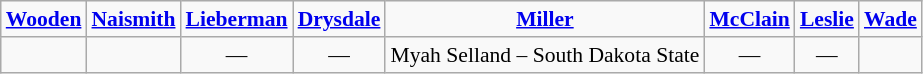<table class="wikitable" style="white-space:nowrap; font-size:90%; text-align: center;">
<tr>
<td><strong><a href='#'>Wooden</a></strong></td>
<td><strong><a href='#'>Naismith</a></strong></td>
<td><strong><a href='#'>Lieberman</a></strong></td>
<td><strong><a href='#'>Drysdale</a></strong></td>
<td><strong><a href='#'>Miller</a></strong></td>
<td><strong><a href='#'>McClain</a></strong></td>
<td><strong><a href='#'>Leslie</a></strong></td>
<td><strong><a href='#'>Wade</a></strong></td>
</tr>
<tr>
<td></td>
<td></td>
<td>—</td>
<td>―</td>
<td>Myah Selland – South Dakota State</td>
<td>―</td>
<td>―</td>
<td></td>
</tr>
</table>
